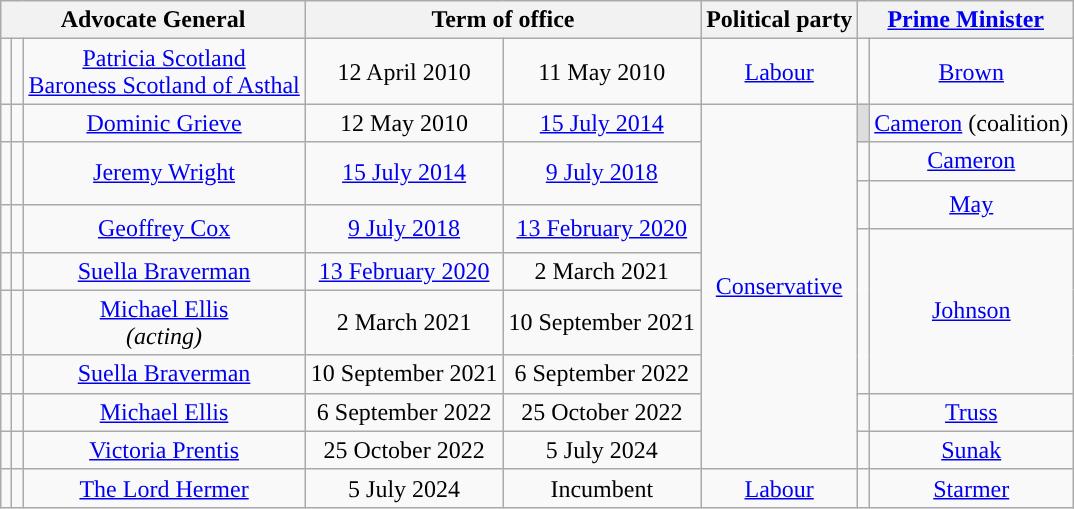<table class="wikitable" style="text-align:center">
<tr>
<th colspan=3>Advocate General</th>
<th colspan=2>Term of office</th>
<th>Political party</th>
<th colspan=2><a href='#'>Prime Minister</a></th>
</tr>
<tr style="height:1em">
<td style="background-color:"></td>
<td></td>
<td><a href='#'>Patricia Scotland<br>Baroness Scotland of Asthal</a></td>
<td>12 April 2010</td>
<td>11 May 2010</td>
<td><a href='#'>Labour</a></td>
<td style="background-color:"></td>
<td><a href='#'>Brown</a></td>
</tr>
<tr style="height:1em">
<td style="background-color:"></td>
<td></td>
<td><a href='#'>Dominic Grieve</a><br></td>
<td>12 May 2010</td>
<td><a href='#'>15 July 2014</a></td>
<td rowspan=10><a href='#'>Conservative</a></td>
<td style="background-color:#DDDDDD"></td>
<td><a href='#'>Cameron</a> (coalition)</td>
</tr>
<tr style="height:1em">
<td rowspan=2 style="background-color:"></td>
<td rowspan=2></td>
<td rowspan=2><a href='#'>Jeremy Wright</a><br></td>
<td rowspan=2><a href='#'>15 July 2014</a></td>
<td rowspan=2><a href='#'>9 July 2018</a></td>
<td style="background-color:"></td>
<td><a href='#'>Cameron</a></td>
</tr>
<tr style="height:1em">
<td rowspan=2 style="background-color:"></td>
<td rowspan=2><a href='#'>May</a></td>
</tr>
<tr style="height:1em">
<td rowspan=2 style="background-color:"></td>
<td rowspan=2></td>
<td rowspan=2><a href='#'>Geoffrey Cox</a><br></td>
<td rowspan=2><a href='#'> 9 July 2018</a></td>
<td rowspan=2><a href='#'>13 February 2020</a></td>
</tr>
<tr style="height:1em">
<td rowspan=4 style="background-color:"></td>
<td rowspan=4><a href='#'>Johnson</a></td>
</tr>
<tr style="height:1em">
<td style="background-color:"></td>
<td></td>
<td><a href='#'>Suella Braverman</a><br></td>
<td><a href='#'>13 February 2020</a></td>
<td>2 March 2021</td>
</tr>
<tr style="height:1em">
<td style="background-color:"></td>
<td></td>
<td><a href='#'>Michael Ellis</a><br> <em>(acting)</em></td>
<td>2 March 2021</td>
<td>10 September 2021</td>
</tr>
<tr style="height:1em">
<td style="background-color:"></td>
<td></td>
<td><a href='#'>Suella Braverman</a><br></td>
<td>10 September 2021</td>
<td>6 September 2022</td>
</tr>
<tr style="height:1em">
<td style="background-color:"></td>
<td></td>
<td><a href='#'>Michael Ellis</a><br></td>
<td>6 September 2022</td>
<td>25 October 2022</td>
<td style="background-color:"></td>
<td><a href='#'>Truss</a></td>
</tr>
<tr style="height:1em">
<td style="background-color:"></td>
<td></td>
<td><a href='#'>Victoria Prentis</a><br></td>
<td>25 October 2022</td>
<td>5 July 2024</td>
<td style="background-color:"></td>
<td><a href='#'>Sunak</a></td>
</tr>
<tr style="height:1em">
<td style="background-color:"></td>
<td></td>
<td><a href='#'>The Lord Hermer</a></td>
<td>5 July 2024</td>
<td>Incumbent</td>
<td rowspan=1><a href='#'>Labour</a></td>
<td style="background-color:"></td>
<td><a href='#'>Starmer</a></td>
</tr>
</table>
